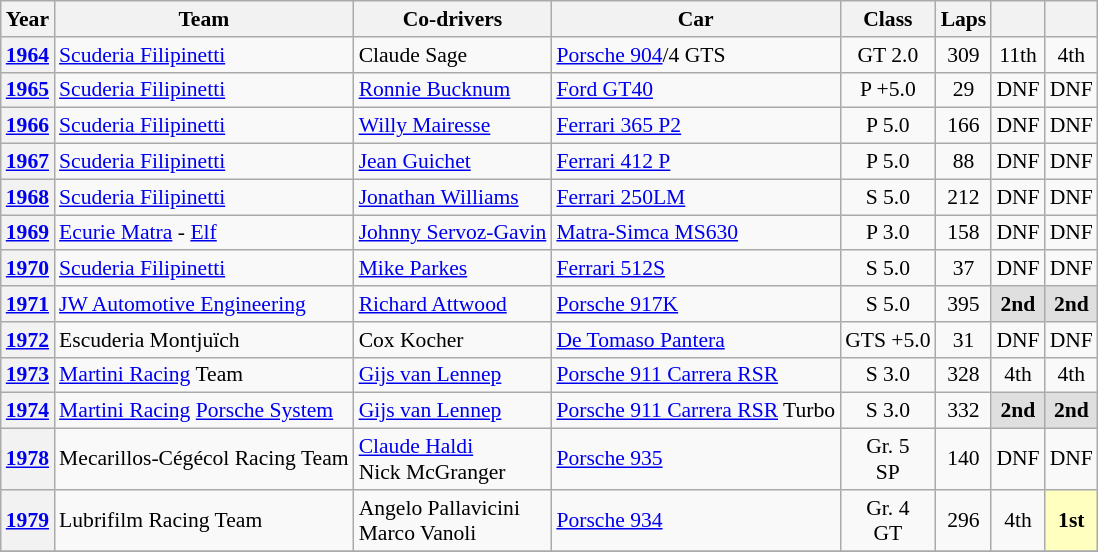<table class="wikitable" style="text-align:center; font-size:90%">
<tr>
<th>Year</th>
<th>Team</th>
<th>Co-drivers</th>
<th>Car</th>
<th>Class</th>
<th>Laps</th>
<th></th>
<th></th>
</tr>
<tr>
<th><a href='#'>1964</a></th>
<td align="left"> <a href='#'>Scuderia Filipinetti</a></td>
<td align="left"> Claude Sage</td>
<td align="left"><a href='#'>Porsche 904</a>/4 GTS</td>
<td>GT 2.0</td>
<td>309</td>
<td>11th</td>
<td>4th</td>
</tr>
<tr>
<th><a href='#'>1965</a></th>
<td align="left"> <a href='#'>Scuderia Filipinetti</a></td>
<td align="left"> <a href='#'>Ronnie Bucknum</a></td>
<td align="left"><a href='#'>Ford GT40</a></td>
<td>P +5.0</td>
<td>29</td>
<td>DNF</td>
<td>DNF</td>
</tr>
<tr>
<th><a href='#'>1966</a></th>
<td align="left"> <a href='#'>Scuderia Filipinetti</a></td>
<td align="left"> <a href='#'>Willy Mairesse</a></td>
<td align="left"><a href='#'>Ferrari 365 P2</a></td>
<td>P 5.0</td>
<td>166</td>
<td>DNF</td>
<td>DNF</td>
</tr>
<tr>
<th><a href='#'>1967</a></th>
<td align="left"> <a href='#'>Scuderia Filipinetti</a></td>
<td align="left"> <a href='#'>Jean Guichet</a></td>
<td align="left"><a href='#'>Ferrari 412 P</a></td>
<td>P 5.0</td>
<td>88</td>
<td>DNF</td>
<td>DNF</td>
</tr>
<tr>
<th><a href='#'>1968</a></th>
<td align="left"> <a href='#'>Scuderia Filipinetti</a></td>
<td align="left"> <a href='#'>Jonathan Williams</a></td>
<td align="left"><a href='#'>Ferrari 250LM</a></td>
<td>S 5.0</td>
<td>212</td>
<td>DNF</td>
<td>DNF</td>
</tr>
<tr>
<th><a href='#'>1969</a></th>
<td align="left"> <a href='#'>Ecurie Matra</a> - <a href='#'>Elf</a></td>
<td align="left"> <a href='#'>Johnny Servoz-Gavin</a></td>
<td align="left"><a href='#'>Matra-Simca MS630</a></td>
<td>P 3.0</td>
<td>158</td>
<td>DNF</td>
<td>DNF</td>
</tr>
<tr>
<th><a href='#'>1970</a></th>
<td align="left"> <a href='#'>Scuderia Filipinetti</a></td>
<td align="left"> <a href='#'>Mike Parkes</a></td>
<td align="left"><a href='#'>Ferrari 512S</a></td>
<td>S 5.0</td>
<td>37</td>
<td>DNF</td>
<td>DNF</td>
</tr>
<tr>
<th><a href='#'>1971</a></th>
<td align="left"> <a href='#'>JW Automotive Engineering</a></td>
<td align="left"> <a href='#'>Richard Attwood</a></td>
<td align="left"><a href='#'>Porsche 917K</a></td>
<td>S 5.0</td>
<td>395</td>
<td style="background:#DFDFDF;"><strong>2nd</strong></td>
<td style="background:#DFDFDF;"><strong>2nd</strong></td>
</tr>
<tr>
<th><a href='#'>1972</a></th>
<td align="left"> Escuderia Montjuïch</td>
<td align="left"> Cox Kocher</td>
<td align="left"><a href='#'>De Tomaso Pantera</a></td>
<td>GTS +5.0</td>
<td>31</td>
<td>DNF</td>
<td>DNF</td>
</tr>
<tr>
<th><a href='#'>1973</a></th>
<td align="left"> <a href='#'>Martini Racing</a> Team</td>
<td align="left"> <a href='#'>Gijs van Lennep</a></td>
<td align="left"><a href='#'>Porsche 911 Carrera RSR</a></td>
<td>S 3.0</td>
<td>328</td>
<td>4th</td>
<td>4th</td>
</tr>
<tr>
<th><a href='#'>1974</a></th>
<td align="left"> <a href='#'>Martini Racing</a> <a href='#'>Porsche System</a></td>
<td align="left"> <a href='#'>Gijs van Lennep</a></td>
<td align="left"><a href='#'>Porsche 911 Carrera RSR</a> Turbo</td>
<td>S 3.0</td>
<td>332</td>
<td style="background:#DFDFDF;"><strong>2nd</strong></td>
<td style="background:#DFDFDF;"><strong>2nd</strong></td>
</tr>
<tr>
<th><a href='#'>1978</a></th>
<td align="left"> Mecarillos-Cégécol Racing Team</td>
<td align="left"> <a href='#'>Claude Haldi</a><br> Nick McGranger</td>
<td align="left"><a href='#'>Porsche 935</a></td>
<td>Gr. 5<br>SP</td>
<td>140</td>
<td>DNF</td>
<td>DNF</td>
</tr>
<tr>
<th><a href='#'>1979</a></th>
<td align="left"> Lubrifilm Racing Team</td>
<td align="left"> Angelo Pallavicini<br> Marco Vanoli</td>
<td align="left"><a href='#'>Porsche 934</a></td>
<td>Gr. 4<br>GT</td>
<td>296</td>
<td>4th</td>
<td style="background:#FFFFBF;"><strong>1st</strong></td>
</tr>
<tr>
</tr>
</table>
